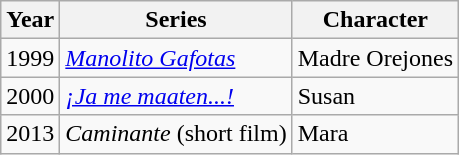<table class="wikitable">
<tr>
<th>Year</th>
<th>Series</th>
<th>Character</th>
</tr>
<tr>
<td>1999</td>
<td><em><a href='#'>Manolito Gafotas</a></em></td>
<td>Madre Orejones</td>
</tr>
<tr>
<td>2000</td>
<td><em><a href='#'>¡Ja me maaten...!</a></em></td>
<td>Susan</td>
</tr>
<tr>
<td>2013</td>
<td><em>Caminante</em> (short film)</td>
<td>Mara</td>
</tr>
</table>
